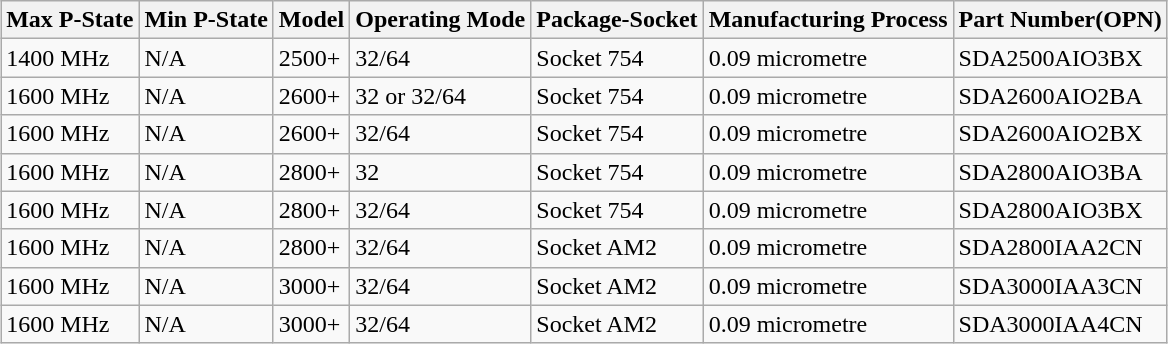<table class="wikitable" style="margin: 1em auto 1em auto">
<tr>
<th>Max P-State</th>
<th>Min P-State</th>
<th>Model</th>
<th>Operating Mode</th>
<th>Package-Socket</th>
<th>Manufacturing Process</th>
<th>Part Number(OPN)</th>
</tr>
<tr>
<td>1400 MHz</td>
<td>N/A</td>
<td>2500+</td>
<td>32/64</td>
<td>Socket 754</td>
<td>0.09 micrometre</td>
<td>SDA2500AIO3BX</td>
</tr>
<tr>
<td>1600 MHz</td>
<td>N/A</td>
<td>2600+</td>
<td>32 or 32/64</td>
<td>Socket 754</td>
<td>0.09 micrometre</td>
<td>SDA2600AIO2BA</td>
</tr>
<tr>
<td>1600 MHz</td>
<td>N/A</td>
<td>2600+</td>
<td>32/64</td>
<td>Socket 754</td>
<td>0.09 micrometre</td>
<td>SDA2600AIO2BX</td>
</tr>
<tr>
<td>1600 MHz</td>
<td>N/A</td>
<td>2800+</td>
<td>32</td>
<td>Socket 754</td>
<td>0.09 micrometre</td>
<td>SDA2800AIO3BA</td>
</tr>
<tr>
<td>1600 MHz</td>
<td>N/A</td>
<td>2800+</td>
<td>32/64</td>
<td>Socket 754</td>
<td>0.09 micrometre</td>
<td>SDA2800AIO3BX</td>
</tr>
<tr>
<td>1600 MHz</td>
<td>N/A</td>
<td>2800+</td>
<td>32/64</td>
<td>Socket AM2</td>
<td>0.09 micrometre</td>
<td>SDA2800IAA2CN</td>
</tr>
<tr>
<td>1600 MHz</td>
<td>N/A</td>
<td>3000+</td>
<td>32/64</td>
<td>Socket AM2</td>
<td>0.09 micrometre</td>
<td>SDA3000IAA3CN</td>
</tr>
<tr>
<td>1600 MHz</td>
<td>N/A</td>
<td>3000+</td>
<td>32/64</td>
<td>Socket AM2</td>
<td>0.09 micrometre</td>
<td>SDA3000IAA4CN</td>
</tr>
</table>
